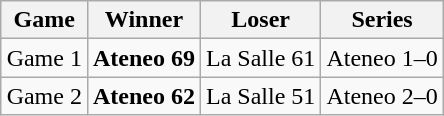<table class=wikitable align=right>
<tr>
<th>Game</th>
<th>Winner</th>
<th>Loser</th>
<th>Series</th>
</tr>
<tr>
<td>Game 1</td>
<td><strong>Ateneo 69</strong></td>
<td>La Salle 61</td>
<td>Ateneo 1–0</td>
</tr>
<tr>
<td>Game 2</td>
<td><strong>Ateneo 62</strong></td>
<td>La Salle 51</td>
<td>Ateneo 2–0</td>
</tr>
</table>
